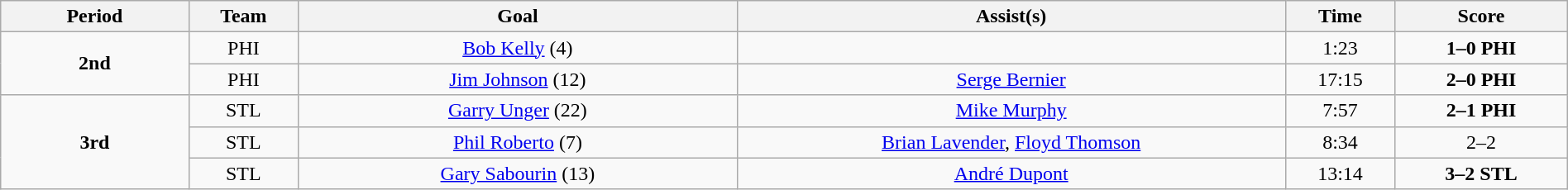<table class="wikitable" style="width:100%;text-align: center;">
<tr>
<th style="width:12%;">Period</th>
<th style="width:7%;">Team</th>
<th style="width:28%;">Goal</th>
<th style="width:35%;">Assist(s)</th>
<th style="width:7%;">Time</th>
<th style="width:11%;">Score</th>
</tr>
<tr>
<td rowspan="2"><strong>2nd</strong></td>
<td>PHI</td>
<td><a href='#'>Bob Kelly</a> (4)</td>
<td></td>
<td>1:23</td>
<td><strong>1–0 PHI</strong></td>
</tr>
<tr>
<td>PHI</td>
<td><a href='#'>Jim Johnson</a> (12)</td>
<td><a href='#'>Serge Bernier</a></td>
<td>17:15</td>
<td><strong>2–0 PHI</strong></td>
</tr>
<tr>
<td rowspan="3"><strong>3rd</strong></td>
<td>STL</td>
<td><a href='#'>Garry Unger</a> (22)</td>
<td><a href='#'>Mike Murphy</a></td>
<td>7:57</td>
<td><strong>2–1 PHI</strong></td>
</tr>
<tr>
<td>STL</td>
<td><a href='#'>Phil Roberto</a> (7)</td>
<td><a href='#'>Brian Lavender</a>, <a href='#'>Floyd Thomson</a></td>
<td>8:34</td>
<td>2–2</td>
</tr>
<tr>
<td>STL</td>
<td><a href='#'>Gary Sabourin</a> (13)</td>
<td><a href='#'>André Dupont</a></td>
<td>13:14</td>
<td><strong>3–2 STL</strong></td>
</tr>
</table>
